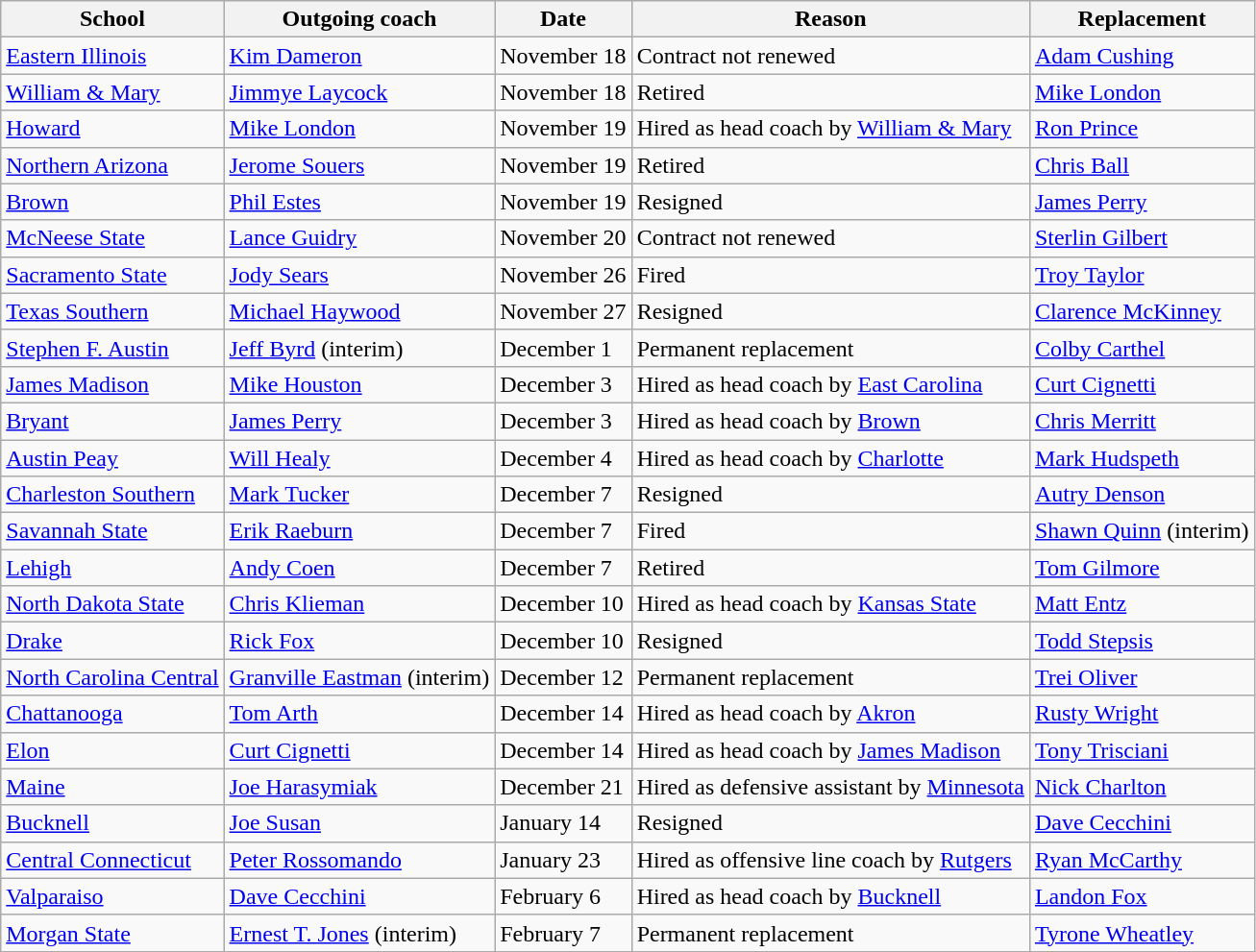<table class="wikitable sortable">
<tr>
<th>School</th>
<th>Outgoing coach</th>
<th>Date</th>
<th>Reason</th>
<th>Replacement</th>
</tr>
<tr>
<td><a href='#'>Eastern Illinois</a></td>
<td><a href='#'>Kim Dameron</a></td>
<td>November 18</td>
<td>Contract not renewed</td>
<td><a href='#'>Adam Cushing</a></td>
</tr>
<tr>
<td><a href='#'>William & Mary</a></td>
<td><a href='#'>Jimmye Laycock</a></td>
<td>November 18</td>
<td>Retired</td>
<td><a href='#'>Mike London</a></td>
</tr>
<tr>
<td><a href='#'>Howard</a></td>
<td><a href='#'>Mike London</a></td>
<td>November 19</td>
<td>Hired as head coach by <a href='#'>William & Mary</a></td>
<td><a href='#'>Ron Prince</a></td>
</tr>
<tr>
<td><a href='#'>Northern Arizona</a></td>
<td><a href='#'>Jerome Souers</a></td>
<td>November 19</td>
<td>Retired</td>
<td><a href='#'>Chris Ball</a></td>
</tr>
<tr>
<td><a href='#'>Brown</a></td>
<td><a href='#'>Phil Estes</a></td>
<td>November 19</td>
<td>Resigned</td>
<td><a href='#'>James Perry</a></td>
</tr>
<tr>
<td><a href='#'>McNeese State</a></td>
<td><a href='#'>Lance Guidry</a></td>
<td>November 20</td>
<td>Contract not renewed</td>
<td><a href='#'>Sterlin Gilbert</a></td>
</tr>
<tr>
<td><a href='#'>Sacramento State</a></td>
<td><a href='#'>Jody Sears</a></td>
<td>November 26</td>
<td>Fired</td>
<td><a href='#'>Troy Taylor</a></td>
</tr>
<tr>
<td><a href='#'>Texas Southern</a></td>
<td><a href='#'>Michael Haywood</a></td>
<td>November 27</td>
<td>Resigned</td>
<td><a href='#'>Clarence McKinney</a></td>
</tr>
<tr>
<td><a href='#'>Stephen F. Austin</a></td>
<td><a href='#'>Jeff Byrd</a> (interim)</td>
<td>December 1</td>
<td>Permanent replacement</td>
<td><a href='#'>Colby Carthel</a></td>
</tr>
<tr>
<td><a href='#'>James Madison</a></td>
<td><a href='#'>Mike Houston</a></td>
<td>December 3</td>
<td>Hired as head coach by <a href='#'>East Carolina</a></td>
<td><a href='#'>Curt Cignetti</a></td>
</tr>
<tr>
<td><a href='#'>Bryant</a></td>
<td><a href='#'>James Perry</a></td>
<td>December 3</td>
<td>Hired as head coach by <a href='#'>Brown</a></td>
<td><a href='#'>Chris Merritt</a></td>
</tr>
<tr>
<td><a href='#'>Austin Peay</a></td>
<td><a href='#'>Will Healy</a></td>
<td>December 4</td>
<td>Hired as head coach by <a href='#'>Charlotte</a></td>
<td><a href='#'>Mark Hudspeth</a></td>
</tr>
<tr>
<td><a href='#'>Charleston Southern</a></td>
<td><a href='#'>Mark Tucker</a></td>
<td>December 7</td>
<td>Resigned</td>
<td><a href='#'>Autry Denson</a></td>
</tr>
<tr>
<td><a href='#'>Savannah State</a></td>
<td><a href='#'>Erik Raeburn</a></td>
<td>December 7</td>
<td>Fired</td>
<td><a href='#'>Shawn Quinn</a> (interim)</td>
</tr>
<tr>
<td><a href='#'>Lehigh</a></td>
<td><a href='#'>Andy Coen</a></td>
<td>December 7</td>
<td>Retired</td>
<td><a href='#'>Tom Gilmore</a></td>
</tr>
<tr>
<td><a href='#'>North Dakota State</a></td>
<td><a href='#'>Chris Klieman</a></td>
<td>December 10</td>
<td>Hired as head coach by <a href='#'>Kansas State</a></td>
<td><a href='#'>Matt Entz</a></td>
</tr>
<tr>
<td><a href='#'>Drake</a></td>
<td><a href='#'>Rick Fox</a></td>
<td>December 10</td>
<td>Resigned</td>
<td><a href='#'>Todd Stepsis</a></td>
</tr>
<tr>
<td><a href='#'>North Carolina Central</a></td>
<td><a href='#'>Granville Eastman</a> (interim)</td>
<td>December 12</td>
<td>Permanent replacement</td>
<td><a href='#'>Trei Oliver</a></td>
</tr>
<tr>
<td><a href='#'>Chattanooga</a></td>
<td><a href='#'>Tom Arth</a></td>
<td>December 14</td>
<td>Hired as head coach by <a href='#'>Akron</a></td>
<td><a href='#'>Rusty Wright</a></td>
</tr>
<tr>
<td><a href='#'>Elon</a></td>
<td><a href='#'>Curt Cignetti</a></td>
<td>December 14</td>
<td>Hired as head coach by <a href='#'>James Madison</a></td>
<td><a href='#'>Tony Trisciani</a></td>
</tr>
<tr>
<td><a href='#'>Maine</a></td>
<td><a href='#'>Joe Harasymiak</a></td>
<td>December 21</td>
<td>Hired as defensive assistant by <a href='#'>Minnesota</a></td>
<td><a href='#'>Nick Charlton</a></td>
</tr>
<tr>
<td><a href='#'>Bucknell</a></td>
<td><a href='#'>Joe Susan</a></td>
<td>January 14</td>
<td>Resigned</td>
<td><a href='#'>Dave Cecchini</a></td>
</tr>
<tr>
<td><a href='#'>Central Connecticut</a></td>
<td><a href='#'>Peter Rossomando</a></td>
<td>January 23</td>
<td>Hired as offensive line coach by <a href='#'>Rutgers</a></td>
<td><a href='#'>Ryan McCarthy</a></td>
</tr>
<tr>
<td><a href='#'>Valparaiso</a></td>
<td><a href='#'>Dave Cecchini</a></td>
<td>February 6</td>
<td>Hired as head coach by <a href='#'>Bucknell</a></td>
<td><a href='#'>Landon Fox</a></td>
</tr>
<tr>
<td><a href='#'>Morgan State</a></td>
<td><a href='#'>Ernest T. Jones</a> (interim)</td>
<td>February 7</td>
<td>Permanent replacement</td>
<td><a href='#'>Tyrone Wheatley</a></td>
</tr>
</table>
